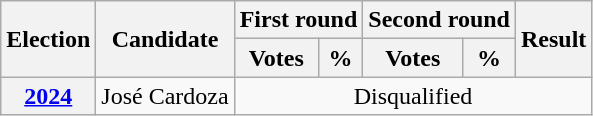<table class="wikitable" style="text-align:center">
<tr>
<th rowspan="2"><strong>Election</strong></th>
<th rowspan="2">Candidate</th>
<th colspan="2" scope="col">First round</th>
<th colspan="2">Second round</th>
<th rowspan="2">Result</th>
</tr>
<tr>
<th><strong>Votes</strong></th>
<th><strong>%</strong></th>
<th><strong>Votes</strong></th>
<th><strong>%</strong></th>
</tr>
<tr>
<th><a href='#'>2024</a></th>
<td>José Cardoza</td>
<td colspan="5">Disqualified</td>
</tr>
</table>
